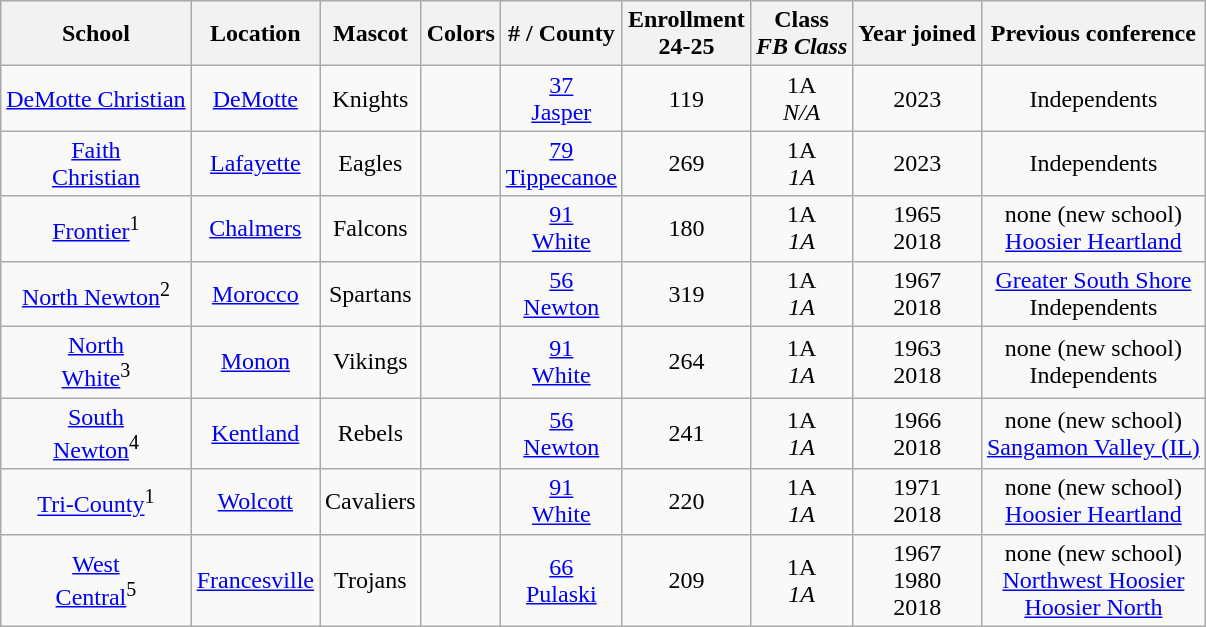<table class="wikitable" style="text-align:center;">
<tr>
<th>School</th>
<th>Location</th>
<th>Mascot</th>
<th>Colors</th>
<th># / County</th>
<th>Enrollment  <br> 24-25</th>
<th>Class<br><em>FB Class</em></th>
<th>Year joined</th>
<th>Previous conference</th>
</tr>
<tr>
<td><a href='#'>DeMotte Christian</a></td>
<td><a href='#'>DeMotte</a></td>
<td>Knights</td>
<td> </td>
<td><a href='#'>37<br>Jasper</a></td>
<td>119</td>
<td>1A <br><em>N/A</em></td>
<td>2023</td>
<td>Independents</td>
</tr>
<tr>
<td><a href='#'>Faith <br>Christian</a></td>
<td><a href='#'>Lafayette</a></td>
<td>Eagles</td>
<td> </td>
<td><a href='#'>79<br>Tippecanoe</a></td>
<td>269</td>
<td>1A <br><em>1A</em></td>
<td>2023</td>
<td>Independents</td>
</tr>
<tr>
<td><a href='#'>Frontier</a><sup>1</sup></td>
<td><a href='#'>Chalmers</a></td>
<td>Falcons</td>
<td>  </td>
<td><a href='#'>91 <br> White</a></td>
<td>180</td>
<td>1A <br><em>1A</em></td>
<td>1965<br>2018</td>
<td>none (new school)<br><a href='#'>Hoosier Heartland</a></td>
</tr>
<tr>
<td><a href='#'>North Newton</a><sup>2</sup></td>
<td><a href='#'>Morocco</a></td>
<td>Spartans</td>
<td> </td>
<td><a href='#'>56 <br> Newton</a></td>
<td>319</td>
<td>1A <br><em>1A</em></td>
<td>1967<br>2018</td>
<td><a href='#'>Greater South Shore</a> <br>Independents</td>
</tr>
<tr>
<td><a href='#'>North <br> White</a><sup>3</sup></td>
<td><a href='#'>Monon</a></td>
<td>Vikings</td>
<td>  </td>
<td><a href='#'>91 <br> White</a></td>
<td>264</td>
<td>1A<br><em>1A</em></td>
<td>1963<br>2018</td>
<td>none (new school)<br>Independents</td>
</tr>
<tr>
<td><a href='#'>South <br> Newton</a><sup>4</sup></td>
<td><a href='#'>Kentland</a></td>
<td>Rebels</td>
<td>  </td>
<td><a href='#'>56 <br> Newton</a></td>
<td>241</td>
<td>1A <br><em>1A</em></td>
<td>1966<br>2018</td>
<td>none (new school)<br><a href='#'>Sangamon Valley (IL)</a></td>
</tr>
<tr>
<td><a href='#'>Tri-County</a><sup>1</sup></td>
<td><a href='#'>Wolcott</a></td>
<td>Cavaliers</td>
<td>  </td>
<td><a href='#'>91 <br> White</a></td>
<td>220</td>
<td>1A <br><em>1A</em></td>
<td>1971<br>2018</td>
<td>none (new school)<br><a href='#'>Hoosier Heartland</a></td>
</tr>
<tr>
<td><a href='#'>West <br> Central</a><sup>5</sup></td>
<td><a href='#'>Francesville</a></td>
<td>Trojans</td>
<td>  </td>
<td><a href='#'>66 <br> Pulaski</a></td>
<td>209</td>
<td>1A <br><em>1A</em></td>
<td>1967<br>1980<br>2018</td>
<td>none (new school)<br><a href='#'>Northwest Hoosier</a><br><a href='#'>Hoosier North</a></td>
</tr>
</table>
